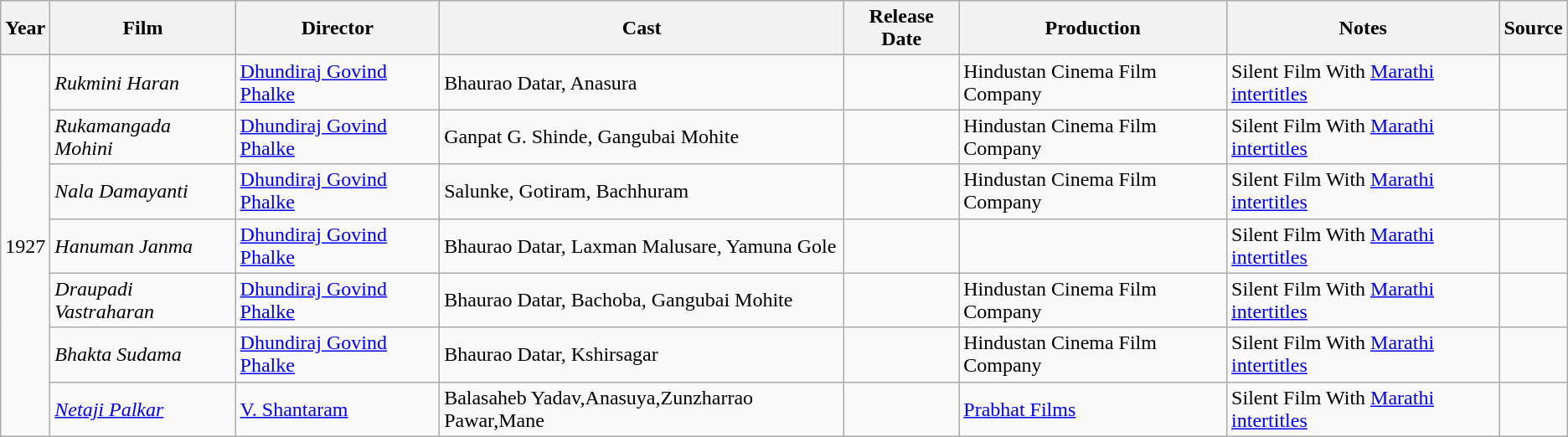<table class ="wikitable sortable collapsible">
<tr>
<th>Year</th>
<th>Film</th>
<th>Director</th>
<th class="unsortable">Cast</th>
<th>Release Date</th>
<th class="unsortable">Production</th>
<th class="unsortable">Notes</th>
<th class="unsortable">Source</th>
</tr>
<tr>
<td rowspan=7 align="center">1927</td>
<td><em>Rukmini Haran </em></td>
<td><a href='#'>Dhundiraj Govind Phalke</a></td>
<td>Bhaurao Datar, Anasura</td>
<td></td>
<td>Hindustan Cinema Film Company</td>
<td>Silent Film With <a href='#'>Marathi</a> <a href='#'>intertitles</a></td>
<td></td>
</tr>
<tr>
<td><em>Rukamangada Mohini</em></td>
<td><a href='#'>Dhundiraj Govind Phalke</a></td>
<td>Ganpat G. Shinde, Gangubai Mohite</td>
<td></td>
<td>Hindustan Cinema Film Company</td>
<td>Silent Film With <a href='#'>Marathi</a> <a href='#'>intertitles</a></td>
<td></td>
</tr>
<tr>
<td><em>Nala Damayanti</em></td>
<td><a href='#'>Dhundiraj Govind Phalke</a></td>
<td>Salunke, Gotiram, Bachhuram</td>
<td></td>
<td>Hindustan Cinema Film Company</td>
<td>Silent Film With <a href='#'>Marathi</a> <a href='#'>intertitles</a></td>
<td></td>
</tr>
<tr>
<td><em>Hanuman Janma</em></td>
<td><a href='#'>Dhundiraj Govind Phalke</a></td>
<td>Bhaurao Datar, Laxman Malusare, Yamuna Gole</td>
<td></td>
<td></td>
<td>Silent Film With <a href='#'>Marathi</a> <a href='#'>intertitles</a></td>
<td></td>
</tr>
<tr>
<td><em>Draupadi Vastraharan</em></td>
<td><a href='#'>Dhundiraj Govind Phalke</a></td>
<td>Bhaurao Datar, Bachoba, Gangubai Mohite</td>
<td></td>
<td>Hindustan Cinema Film Company</td>
<td>Silent Film With <a href='#'>Marathi</a> <a href='#'>intertitles</a></td>
<td></td>
</tr>
<tr>
<td><em>Bhakta Sudama</em></td>
<td><a href='#'>Dhundiraj Govind Phalke</a></td>
<td>Bhaurao Datar, Kshirsagar</td>
<td></td>
<td>Hindustan Cinema Film Company</td>
<td>Silent Film With <a href='#'>Marathi</a> <a href='#'>intertitles</a></td>
<td></td>
</tr>
<tr>
<td><em><a href='#'>Netaji Palkar</a></em></td>
<td><a href='#'>V. Shantaram</a></td>
<td>Balasaheb Yadav,Anasuya,Zunzharrao Pawar,Mane</td>
<td></td>
<td><a href='#'>Prabhat Films</a></td>
<td>Silent Film  With <a href='#'>Marathi</a> <a href='#'>intertitles</a></td>
<td></td>
</tr>
</table>
